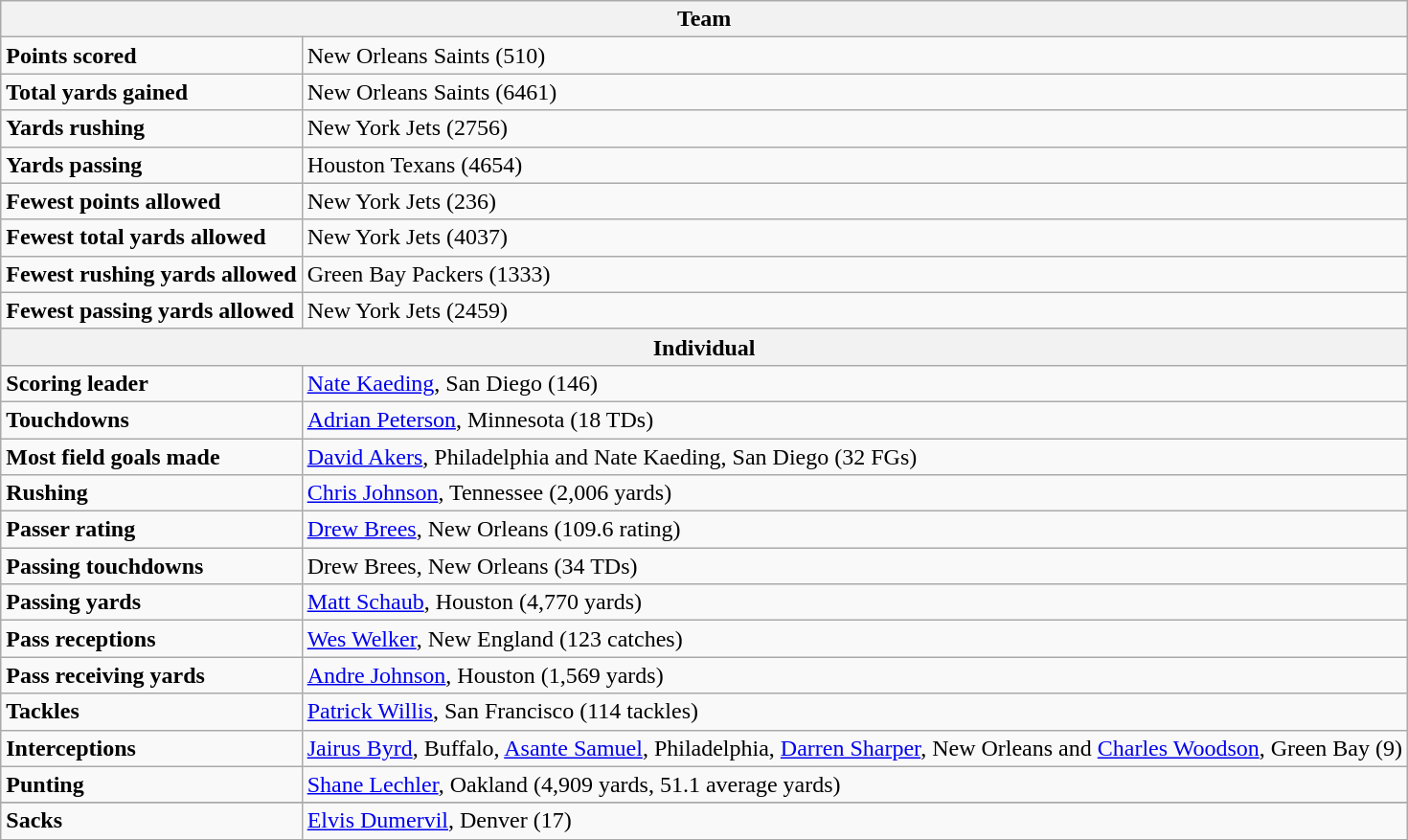<table class="wikitable">
<tr>
<th colspan=2>Team</th>
</tr>
<tr>
<td><strong>Points scored</strong></td>
<td>New Orleans Saints (510)</td>
</tr>
<tr>
<td><strong>Total yards gained</strong></td>
<td>New Orleans Saints (6461)</td>
</tr>
<tr>
<td><strong>Yards rushing</strong></td>
<td>New York Jets (2756)</td>
</tr>
<tr>
<td><strong>Yards passing</strong></td>
<td>Houston Texans (4654)</td>
</tr>
<tr>
<td><strong>Fewest points allowed</strong></td>
<td>New York Jets (236)</td>
</tr>
<tr>
<td><strong>Fewest total yards allowed</strong></td>
<td>New York Jets (4037)</td>
</tr>
<tr>
<td><strong>Fewest rushing yards allowed</strong></td>
<td>Green Bay Packers (1333)</td>
</tr>
<tr>
<td><strong>Fewest passing yards allowed</strong></td>
<td>New York Jets (2459)</td>
</tr>
<tr>
<th colspan=2>Individual</th>
</tr>
<tr>
<td><strong>Scoring leader</strong></td>
<td><a href='#'>Nate Kaeding</a>, San Diego (146)</td>
</tr>
<tr>
<td><strong>Touchdowns</strong></td>
<td><a href='#'>Adrian Peterson</a>, Minnesota (18 TDs)</td>
</tr>
<tr>
<td><strong>Most field goals made</strong></td>
<td><a href='#'>David Akers</a>, Philadelphia and Nate Kaeding, San Diego (32 FGs)</td>
</tr>
<tr>
<td><strong>Rushing</strong></td>
<td><a href='#'>Chris Johnson</a>, Tennessee (2,006 yards)</td>
</tr>
<tr>
<td><strong>Passer rating</strong></td>
<td><a href='#'>Drew Brees</a>, New Orleans (109.6 rating)</td>
</tr>
<tr>
<td><strong>Passing touchdowns</strong></td>
<td>Drew Brees, New Orleans (34 TDs)</td>
</tr>
<tr>
<td><strong>Passing yards</strong></td>
<td><a href='#'>Matt Schaub</a>, Houston (4,770 yards)</td>
</tr>
<tr>
<td><strong>Pass receptions</strong></td>
<td><a href='#'>Wes Welker</a>, New England (123 catches)</td>
</tr>
<tr>
<td><strong>Pass receiving yards</strong></td>
<td><a href='#'>Andre Johnson</a>, Houston (1,569 yards)</td>
</tr>
<tr>
<td><strong>Tackles</strong></td>
<td><a href='#'>Patrick Willis</a>, San Francisco (114 tackles)</td>
</tr>
<tr>
<td><strong>Interceptions</strong></td>
<td><a href='#'>Jairus Byrd</a>, Buffalo, <a href='#'>Asante Samuel</a>, Philadelphia, <a href='#'>Darren Sharper</a>, New Orleans and <a href='#'>Charles Woodson</a>, Green Bay (9)</td>
</tr>
<tr>
<td><strong>Punting</strong></td>
<td><a href='#'>Shane Lechler</a>, Oakland (4,909 yards, 51.1 average yards)</td>
</tr>
<tr>
</tr>
<tr>
</tr>
<tr>
<td><strong>Sacks</strong></td>
<td><a href='#'>Elvis Dumervil</a>, Denver (17)</td>
</tr>
</table>
